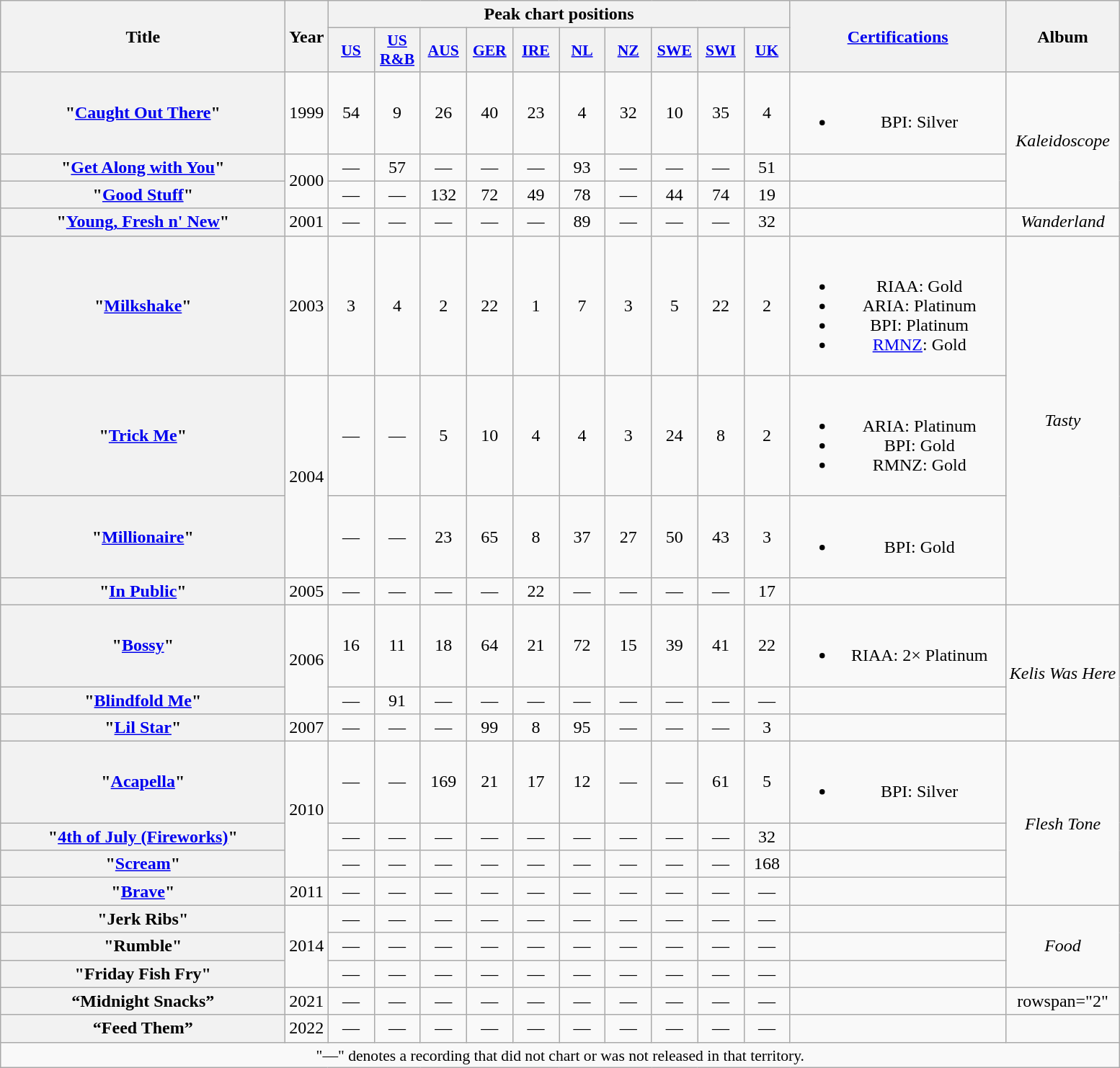<table class="wikitable plainrowheaders" style="text-align:center;">
<tr>
<th scope="col" rowspan="2" style="width:16em;">Title</th>
<th scope="col" rowspan="2">Year</th>
<th scope="col" colspan="10">Peak chart positions</th>
<th scope="col" rowspan="2" style="width:12em;"><a href='#'>Certifications</a></th>
<th scope="col" rowspan="2">Album</th>
</tr>
<tr>
<th scope="col" style="width:2.5em;font-size:90%;"><a href='#'>US</a><br></th>
<th scope="col" style="width:2.5em;font-size:90%;"><a href='#'>US<br>R&B</a><br></th>
<th scope="col" style="width:2.5em;font-size:90%;"><a href='#'>AUS</a><br></th>
<th scope="col" style="width:2.5em;font-size:90%;"><a href='#'>GER</a><br></th>
<th scope="col" style="width:2.5em;font-size:90%;"><a href='#'>IRE</a><br></th>
<th scope="col" style="width:2.5em;font-size:90%;"><a href='#'>NL</a><br></th>
<th scope="col" style="width:2.5em;font-size:90%;"><a href='#'>NZ</a><br></th>
<th scope="col" style="width:2.5em;font-size:90%;"><a href='#'>SWE</a><br></th>
<th scope="col" style="width:2.5em;font-size:90%;"><a href='#'>SWI</a><br></th>
<th scope="col" style="width:2.5em;font-size:90%;"><a href='#'>UK</a><br></th>
</tr>
<tr>
<th scope="row">"<a href='#'>Caught Out There</a>"</th>
<td>1999</td>
<td>54</td>
<td>9</td>
<td>26</td>
<td>40</td>
<td>23</td>
<td>4</td>
<td>32</td>
<td>10</td>
<td>35</td>
<td>4</td>
<td><br><ul><li>BPI: Silver</li></ul></td>
<td rowspan="3"><em>Kaleidoscope</em></td>
</tr>
<tr>
<th scope="row">"<a href='#'>Get Along with You</a>"</th>
<td rowspan="2">2000</td>
<td>—</td>
<td>57</td>
<td>—</td>
<td>—</td>
<td>—</td>
<td>93</td>
<td>—</td>
<td>—</td>
<td>—</td>
<td>51</td>
</tr>
<tr>
<th scope="row">"<a href='#'>Good Stuff</a>"<br></th>
<td>—</td>
<td>—</td>
<td>132</td>
<td>72</td>
<td>49</td>
<td>78</td>
<td>—</td>
<td>44</td>
<td>74</td>
<td>19</td>
<td></td>
</tr>
<tr>
<th scope="row">"<a href='#'>Young, Fresh n' New</a>"</th>
<td>2001</td>
<td>—</td>
<td>—</td>
<td>—</td>
<td>—</td>
<td>—</td>
<td>89</td>
<td>—</td>
<td>—</td>
<td>—</td>
<td>32</td>
<td></td>
<td><em>Wanderland</em></td>
</tr>
<tr>
<th scope="row">"<a href='#'>Milkshake</a>"</th>
<td>2003</td>
<td>3</td>
<td>4</td>
<td>2</td>
<td>22</td>
<td>1</td>
<td>7</td>
<td>3</td>
<td>5</td>
<td>22</td>
<td>2</td>
<td><br><ul><li>RIAA: Gold</li><li>ARIA: Platinum</li><li>BPI: Platinum</li><li><a href='#'>RMNZ</a>: Gold</li></ul></td>
<td rowspan="4"><em>Tasty</em></td>
</tr>
<tr>
<th scope="row">"<a href='#'>Trick Me</a>"</th>
<td rowspan="2">2004</td>
<td>—</td>
<td>—</td>
<td>5</td>
<td>10</td>
<td>4</td>
<td>4</td>
<td>3</td>
<td>24</td>
<td>8</td>
<td>2</td>
<td><br><ul><li>ARIA: Platinum</li><li>BPI: Gold</li><li>RMNZ: Gold</li></ul></td>
</tr>
<tr>
<th scope="row">"<a href='#'>Millionaire</a>"<br></th>
<td>—</td>
<td>—</td>
<td>23</td>
<td>65</td>
<td>8</td>
<td>37</td>
<td>27</td>
<td>50</td>
<td>43</td>
<td>3</td>
<td><br><ul><li>BPI: Gold</li></ul></td>
</tr>
<tr>
<th scope="row">"<a href='#'>In Public</a>"<br></th>
<td>2005</td>
<td>—</td>
<td>—</td>
<td>—</td>
<td>—</td>
<td>22</td>
<td>—</td>
<td>—</td>
<td>—</td>
<td>—</td>
<td>17</td>
<td></td>
</tr>
<tr>
<th scope="row">"<a href='#'>Bossy</a>"<br></th>
<td rowspan="2">2006</td>
<td>16</td>
<td>11</td>
<td>18</td>
<td>64</td>
<td>21</td>
<td>72</td>
<td>15</td>
<td>39</td>
<td>41</td>
<td>22</td>
<td><br><ul><li>RIAA: 2× Platinum</li></ul></td>
<td rowspan="3"><em>Kelis Was Here</em></td>
</tr>
<tr>
<th scope="row">"<a href='#'>Blindfold Me</a>"<br></th>
<td>—</td>
<td>91</td>
<td>—</td>
<td>—</td>
<td>—</td>
<td>—</td>
<td>—</td>
<td>—</td>
<td>—</td>
<td>—</td>
<td></td>
</tr>
<tr>
<th scope="row">"<a href='#'>Lil Star</a>"<br></th>
<td>2007</td>
<td>—</td>
<td>—</td>
<td>—</td>
<td>99</td>
<td>8</td>
<td>95</td>
<td>—</td>
<td>—</td>
<td>—</td>
<td>3</td>
<td></td>
</tr>
<tr>
<th scope="row">"<a href='#'>Acapella</a>"</th>
<td rowspan="3">2010</td>
<td>—</td>
<td>—</td>
<td>169</td>
<td>21</td>
<td>17</td>
<td>12</td>
<td>—</td>
<td>—</td>
<td>61</td>
<td>5</td>
<td><br><ul><li>BPI: Silver</li></ul></td>
<td rowspan="4"><em>Flesh Tone</em></td>
</tr>
<tr>
<th scope="row">"<a href='#'>4th of July (Fireworks)</a>"</th>
<td>—</td>
<td>—</td>
<td>—</td>
<td>—</td>
<td>—</td>
<td>—</td>
<td>—</td>
<td>—</td>
<td>—</td>
<td>32</td>
<td></td>
</tr>
<tr>
<th scope="row">"<a href='#'>Scream</a>"</th>
<td>—</td>
<td>—</td>
<td>—</td>
<td>—</td>
<td>—</td>
<td>—</td>
<td>—</td>
<td>—</td>
<td>—</td>
<td>168</td>
<td></td>
</tr>
<tr>
<th scope="row">"<a href='#'>Brave</a>"</th>
<td>2011</td>
<td>—</td>
<td>—</td>
<td>—</td>
<td>—</td>
<td>—</td>
<td>—</td>
<td>—</td>
<td>—</td>
<td>—</td>
<td>—</td>
<td></td>
</tr>
<tr>
<th scope="row">"Jerk Ribs"</th>
<td rowspan="3">2014</td>
<td>—</td>
<td>—</td>
<td>—</td>
<td>—</td>
<td>—</td>
<td>—</td>
<td>—</td>
<td>—</td>
<td>—</td>
<td>—</td>
<td></td>
<td rowspan="3"><em>Food</em></td>
</tr>
<tr>
<th scope="row">"Rumble"</th>
<td>—</td>
<td>—</td>
<td>—</td>
<td>—</td>
<td>—</td>
<td>—</td>
<td>—</td>
<td>—</td>
<td>—</td>
<td>—</td>
<td></td>
</tr>
<tr>
<th scope="row">"Friday Fish Fry"</th>
<td>—</td>
<td>—</td>
<td>—</td>
<td>—</td>
<td>—</td>
<td>—</td>
<td>—</td>
<td>—</td>
<td>—</td>
<td>—</td>
<td></td>
</tr>
<tr>
<th scope="row">“Midnight Snacks”</th>
<td>2021</td>
<td>—</td>
<td>—</td>
<td>—</td>
<td>—</td>
<td>—</td>
<td>—</td>
<td>—</td>
<td>—</td>
<td>—</td>
<td>—</td>
<td></td>
<td>rowspan="2" </td>
</tr>
<tr>
<th scope="row">“Feed Them”</th>
<td>2022</td>
<td>—</td>
<td>—</td>
<td>—</td>
<td>—</td>
<td>—</td>
<td>—</td>
<td>—</td>
<td>—</td>
<td>—</td>
<td>—</td>
<td></td>
</tr>
<tr>
<td colspan="14" style="font-size:90%">"—" denotes a recording that did not chart or was not released in that territory.</td>
</tr>
</table>
